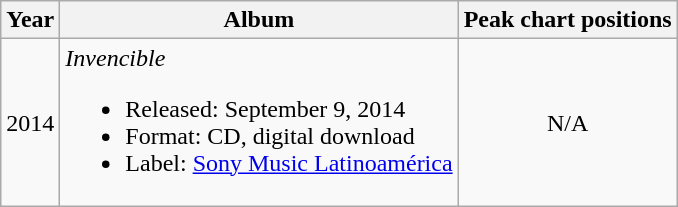<table class="wikitable" style="text-align:center;">
<tr>
<th rowspan="1">Year</th>
<th rowspan="1">Album</th>
<th colspan="1">Peak chart positions</th>
</tr>
<tr>
<td>2014</td>
<td align="left"><em>Invencible</em><br><ul><li>Released: September 9, 2014</li><li>Format: CD, digital download</li><li>Label: <a href='#'>Sony Music Latinoamérica</a></li></ul></td>
<td>N/A</td>
</tr>
</table>
